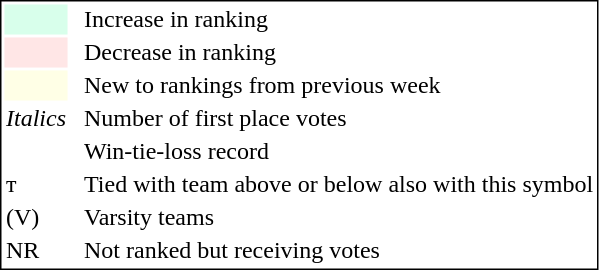<table style="border:1px solid black;">
<tr>
<td style="background:#D8FFEB; width:20px;"></td>
<td> </td>
<td>Increase in ranking</td>
</tr>
<tr>
<td style="background:#FFE6E6; width:20px;"></td>
<td> </td>
<td>Decrease in ranking</td>
</tr>
<tr>
<td style="background:#FFFFE6; width:20px;"></td>
<td> </td>
<td>New to rankings from previous week</td>
</tr>
<tr>
<td><em>Italics</em></td>
<td> </td>
<td>Number of first place votes</td>
</tr>
<tr>
<td></td>
<td> </td>
<td>Win-tie-loss record</td>
</tr>
<tr>
<td>т</td>
<td></td>
<td>Tied with team above or below also with this symbol</td>
</tr>
<tr>
<td>(V)</td>
<td></td>
<td>Varsity teams</td>
</tr>
<tr>
<td>NR</td>
<td></td>
<td>Not ranked but receiving votes</td>
</tr>
</table>
